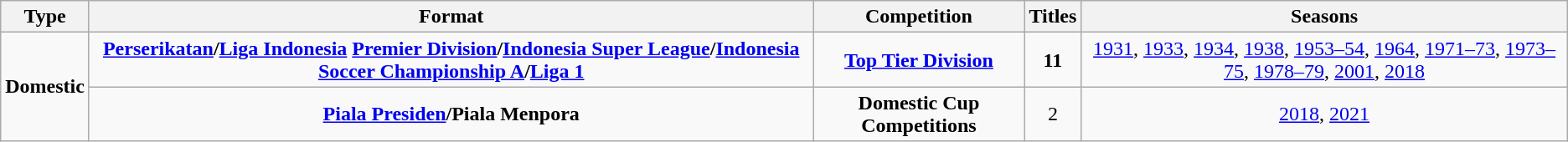<table class="wikitable" style="text-align:center;">
<tr>
<th>Type</th>
<th>Format</th>
<th>Competition</th>
<th>Titles</th>
<th>Seasons</th>
</tr>
<tr>
<td rowspan="2"><strong>Domestic</strong></td>
<td><strong><a href='#'>Perserikatan</a>/<a href='#'>Liga Indonesia</a> <a href='#'>Premier Division</a>/<a href='#'>Indonesia Super League</a>/<a href='#'>Indonesia Soccer Championship A</a>/<a href='#'>Liga 1</a></strong></td>
<td><strong><a href='#'>Top Tier Division</a></strong></td>
<td><strong>11</strong></td>
<td><a href='#'>1931</a>, <a href='#'>1933</a>, <a href='#'>1934</a>, <a href='#'>1938</a>, <a href='#'>1953–54</a>, <a href='#'>1964</a>, <a href='#'>1971–73</a>, <a href='#'>1973–75</a>, <a href='#'>1978–79</a>, <a href='#'>2001</a>, <a href='#'>2018</a></td>
</tr>
<tr>
<td><strong><a href='#'>Piala Presiden</a>/Piala Menpora</strong></td>
<td><strong>Domestic Cup Competitions</strong></td>
<td>2</td>
<td><a href='#'>2018</a>, <a href='#'>2021</a></td>
</tr>
</table>
